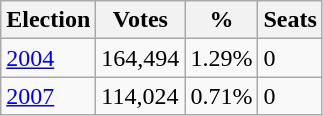<table class=wikitable>
<tr>
<th>Election</th>
<th>Votes</th>
<th>%</th>
<th>Seats</th>
</tr>
<tr>
<td><a href='#'>2004</a></td>
<td>164,494</td>
<td>1.29%</td>
<td>0</td>
</tr>
<tr>
<td><a href='#'>2007</a></td>
<td>114,024</td>
<td>0.71%</td>
<td>0</td>
</tr>
</table>
